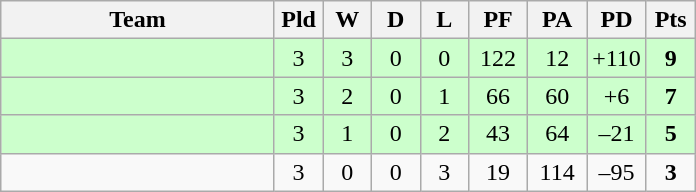<table class="wikitable" style="text-align:center;">
<tr>
<th width=175>Team</th>
<th width=25 abbr="Played">Pld</th>
<th width=25 abbr="Won">W</th>
<th width=25 abbr="Drawn">D</th>
<th width=25 abbr="Lost">L</th>
<th width=32 abbr="Points for">PF</th>
<th width=32 abbr="Points against">PA</th>
<th width=32 abbr="Points difference">PD</th>
<th width=25 abbr="Points">Pts</th>
</tr>
<tr style="background:#ccffcc">
<td align=left></td>
<td>3</td>
<td>3</td>
<td>0</td>
<td>0</td>
<td>122</td>
<td>12</td>
<td>+110</td>
<td><strong>9</strong></td>
</tr>
<tr style="background:#ccffcc">
<td align=left></td>
<td>3</td>
<td>2</td>
<td>0</td>
<td>1</td>
<td>66</td>
<td>60</td>
<td>+6</td>
<td><strong>7</strong></td>
</tr>
<tr style="background:#ccffcc">
<td align=left></td>
<td>3</td>
<td>1</td>
<td>0</td>
<td>2</td>
<td>43</td>
<td>64</td>
<td>–21</td>
<td><strong>5</strong></td>
</tr>
<tr>
<td align=left></td>
<td>3</td>
<td>0</td>
<td>0</td>
<td>3</td>
<td>19</td>
<td>114</td>
<td>–95</td>
<td><strong>3</strong></td>
</tr>
</table>
